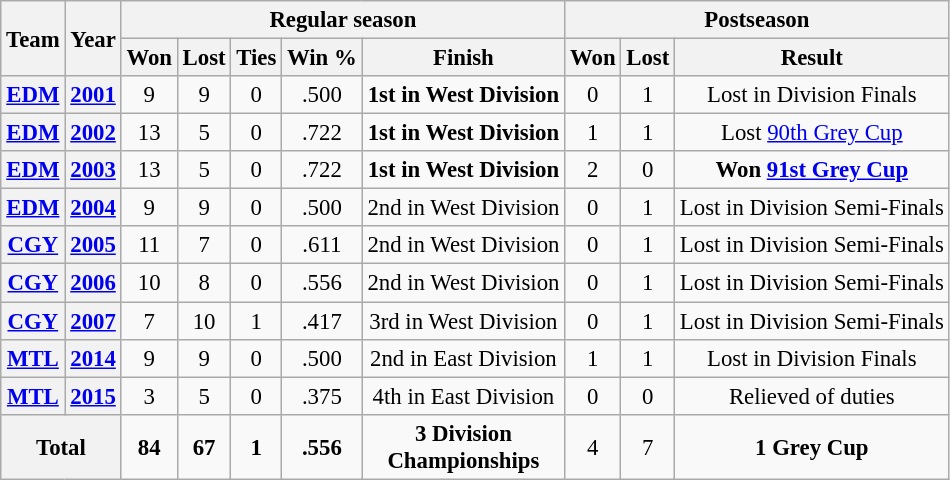<table class="wikitable" style="font-size: 95%; text-align:center;">
<tr>
<th rowspan="2">Team</th>
<th rowspan="2">Year</th>
<th colspan="5">Regular season</th>
<th colspan="4">Postseason</th>
</tr>
<tr>
<th>Won</th>
<th>Lost</th>
<th>Ties</th>
<th>Win %</th>
<th>Finish</th>
<th>Won</th>
<th>Lost</th>
<th>Result</th>
</tr>
<tr>
<th><a href='#'>EDM</a></th>
<th><a href='#'>2001</a></th>
<td>9</td>
<td>9</td>
<td>0</td>
<td>.500</td>
<td><strong>1st in West Division</strong></td>
<td>0</td>
<td>1</td>
<td>Lost in Division Finals</td>
</tr>
<tr>
<th><a href='#'>EDM</a></th>
<th><a href='#'>2002</a></th>
<td>13</td>
<td>5</td>
<td>0</td>
<td>.722</td>
<td><strong>1st in West Division</strong></td>
<td>1</td>
<td>1</td>
<td>Lost <a href='#'>90th Grey Cup</a></td>
</tr>
<tr>
<th><a href='#'>EDM</a></th>
<th><a href='#'>2003</a></th>
<td>13</td>
<td>5</td>
<td>0</td>
<td>.722</td>
<td><strong>1st in West Division</strong></td>
<td>2</td>
<td>0</td>
<td><strong>Won <a href='#'>91st Grey Cup</a></strong></td>
</tr>
<tr>
<th><a href='#'>EDM</a></th>
<th><a href='#'>2004</a></th>
<td>9</td>
<td>9</td>
<td>0</td>
<td>.500</td>
<td>2nd in West Division</td>
<td>0</td>
<td>1</td>
<td>Lost in Division Semi-Finals</td>
</tr>
<tr>
<th><a href='#'>CGY</a></th>
<th><a href='#'>2005</a></th>
<td>11</td>
<td>7</td>
<td>0</td>
<td>.611</td>
<td>2nd in West Division</td>
<td>0</td>
<td>1</td>
<td>Lost in Division Semi-Finals</td>
</tr>
<tr>
<th><a href='#'>CGY</a></th>
<th><a href='#'>2006</a></th>
<td>10</td>
<td>8</td>
<td>0</td>
<td>.556</td>
<td>2nd in West Division</td>
<td>0</td>
<td>1</td>
<td>Lost in Division Semi-Finals</td>
</tr>
<tr>
<th><a href='#'>CGY</a></th>
<th><a href='#'>2007</a></th>
<td>7</td>
<td>10</td>
<td>1</td>
<td>.417</td>
<td>3rd in West Division</td>
<td>0</td>
<td>1</td>
<td>Lost in Division Semi-Finals</td>
</tr>
<tr>
<th><a href='#'>MTL</a></th>
<th><a href='#'>2014</a></th>
<td>9</td>
<td>9</td>
<td>0</td>
<td>.500</td>
<td>2nd in East Division</td>
<td>1</td>
<td>1</td>
<td>Lost in Division Finals</td>
</tr>
<tr>
<th><a href='#'>MTL</a></th>
<th><a href='#'>2015</a></th>
<td>3</td>
<td>5</td>
<td>0</td>
<td>.375</td>
<td>4th in East Division</td>
<td>0</td>
<td>0</td>
<td>Relieved of duties</td>
</tr>
<tr>
<th colspan="2">Total</th>
<td><strong>84</strong></td>
<td><strong>67</strong></td>
<td><strong>1</strong></td>
<td><strong>.556</strong></td>
<td><strong>3 Division <br> Championships</strong></td>
<td>4</td>
<td>7</td>
<td><strong>1 Grey Cup</strong></td>
</tr>
</table>
